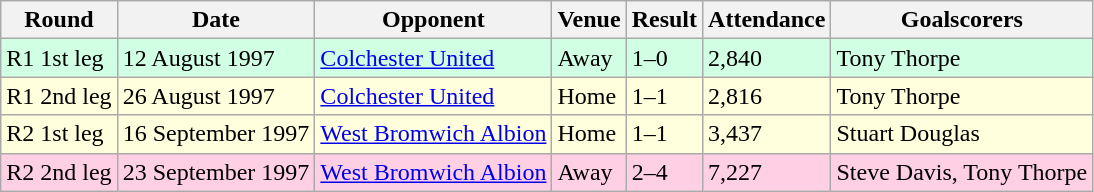<table class="wikitable">
<tr>
<th>Round</th>
<th>Date</th>
<th>Opponent</th>
<th>Venue</th>
<th>Result</th>
<th>Attendance</th>
<th>Goalscorers</th>
</tr>
<tr style="background-color: #d0ffe3;">
<td>R1 1st leg</td>
<td>12 August 1997</td>
<td><a href='#'>Colchester United</a></td>
<td>Away</td>
<td>1–0</td>
<td>2,840</td>
<td>Tony Thorpe</td>
</tr>
<tr style="background-color: #ffffdd;">
<td>R1 2nd leg</td>
<td>26 August 1997</td>
<td><a href='#'>Colchester United</a></td>
<td>Home</td>
<td>1–1</td>
<td>2,816</td>
<td>Tony Thorpe</td>
</tr>
<tr style="background-color: #ffffdd;">
<td>R2 1st leg</td>
<td>16 September 1997</td>
<td><a href='#'>West Bromwich Albion</a></td>
<td>Home</td>
<td>1–1</td>
<td>3,437</td>
<td>Stuart Douglas</td>
</tr>
<tr style="background-color: #ffd0e3;">
<td>R2 2nd leg</td>
<td>23 September 1997</td>
<td><a href='#'>West Bromwich Albion</a></td>
<td>Away</td>
<td>2–4</td>
<td>7,227</td>
<td>Steve Davis, Tony Thorpe</td>
</tr>
</table>
